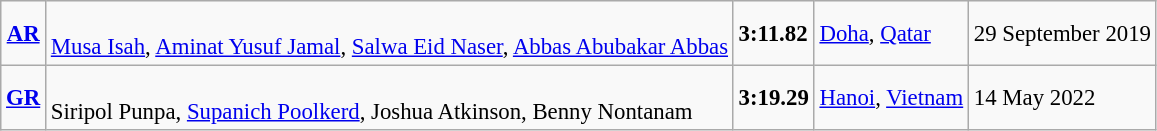<table class="wikitable" style="font-size:95%; position:relative;">
<tr>
<td align=center><strong><a href='#'>AR</a></strong></td>
<td><br><a href='#'>Musa Isah</a>, <a href='#'>Aminat Yusuf Jamal</a>, <a href='#'>Salwa Eid Naser</a>, <a href='#'>Abbas Abubakar Abbas</a></td>
<td><strong>3:11.82</strong></td>
<td><a href='#'>Doha</a>, <a href='#'>Qatar</a></td>
<td>29 September 2019</td>
</tr>
<tr>
<td align=center><strong><a href='#'>GR</a></strong></td>
<td><br>	Siripol Punpa, <a href='#'>Supanich Poolkerd</a>, Joshua Atkinson, Benny Nontanam</td>
<td><strong>3:19.29</strong></td>
<td><a href='#'>Hanoi</a>, <a href='#'>Vietnam</a></td>
<td>14 May 2022</td>
</tr>
</table>
